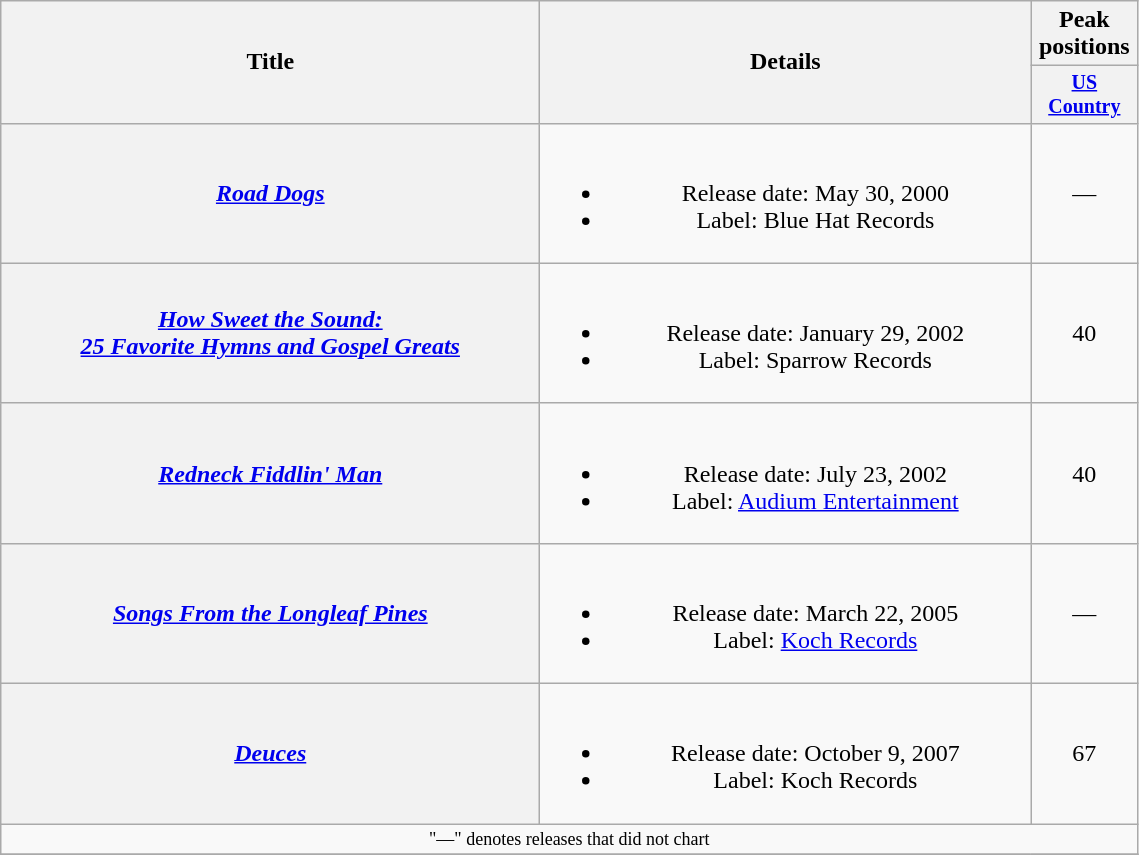<table class="wikitable plainrowheaders" style="text-align:center;">
<tr>
<th rowspan="2" style="width:22em;">Title</th>
<th rowspan="2" style="width:20em;">Details</th>
<th>Peak positions</th>
</tr>
<tr style="font-size:smaller;">
<th width="65"><a href='#'>US Country</a></th>
</tr>
<tr>
<th scope="row"><em><a href='#'>Road Dogs</a></em></th>
<td><br><ul><li>Release date: May 30, 2000</li><li>Label: Blue Hat Records</li></ul></td>
<td>—</td>
</tr>
<tr>
<th scope="row"><em><a href='#'>How Sweet the Sound:<br>25 Favorite Hymns and Gospel Greats</a></em></th>
<td><br><ul><li>Release date: January 29, 2002</li><li>Label: Sparrow Records</li></ul></td>
<td>40</td>
</tr>
<tr>
<th scope="row"><em><a href='#'>Redneck Fiddlin' Man</a></em></th>
<td><br><ul><li>Release date: July 23, 2002</li><li>Label: <a href='#'>Audium Entertainment</a></li></ul></td>
<td>40</td>
</tr>
<tr>
<th scope="row"><em><a href='#'>Songs From the Longleaf Pines</a></em></th>
<td><br><ul><li>Release date: March 22, 2005</li><li>Label: <a href='#'>Koch Records</a></li></ul></td>
<td>—</td>
</tr>
<tr>
<th scope="row"><em><a href='#'>Deuces</a></em></th>
<td><br><ul><li>Release date: October 9, 2007</li><li>Label: Koch Records</li></ul></td>
<td>67</td>
</tr>
<tr>
<td colspan="3" style="font-size:9pt">"—" denotes releases that did not chart</td>
</tr>
<tr>
</tr>
</table>
